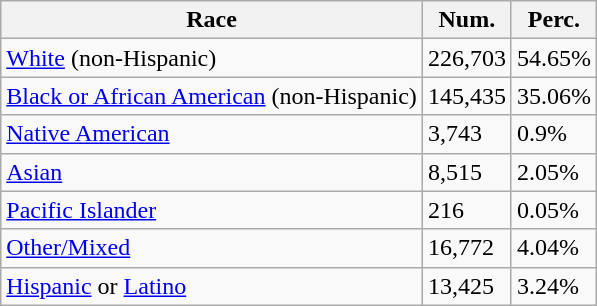<table class="wikitable">
<tr>
<th>Race</th>
<th>Num.</th>
<th>Perc.</th>
</tr>
<tr>
<td><a href='#'>White</a> (non-Hispanic)</td>
<td>226,703</td>
<td>54.65%</td>
</tr>
<tr>
<td><a href='#'>Black or African American</a> (non-Hispanic)</td>
<td>145,435</td>
<td>35.06%</td>
</tr>
<tr>
<td><a href='#'>Native American</a></td>
<td>3,743</td>
<td>0.9%</td>
</tr>
<tr>
<td><a href='#'>Asian</a></td>
<td>8,515</td>
<td>2.05%</td>
</tr>
<tr>
<td><a href='#'>Pacific Islander</a></td>
<td>216</td>
<td>0.05%</td>
</tr>
<tr>
<td><a href='#'>Other/Mixed</a></td>
<td>16,772</td>
<td>4.04%</td>
</tr>
<tr>
<td><a href='#'>Hispanic</a> or <a href='#'>Latino</a></td>
<td>13,425</td>
<td>3.24%</td>
</tr>
</table>
